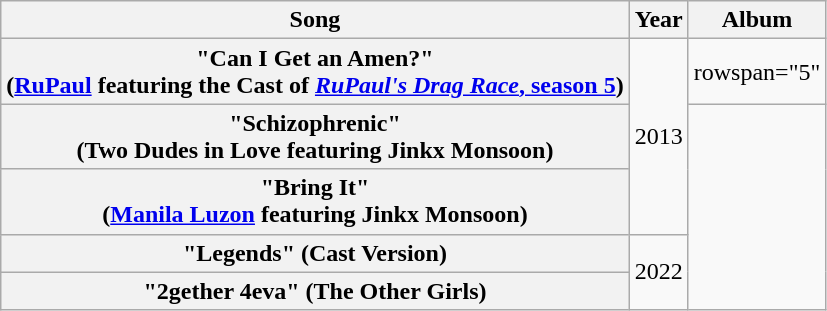<table class="wikitable plainrowheaders" style="text-align:center;">
<tr>
<th>Song</th>
<th>Year</th>
<th>Album</th>
</tr>
<tr>
<th scope="row">"Can I Get an Amen?"<br><span>(<a href='#'>RuPaul</a> featuring the Cast of <a href='#'><em>RuPaul's Drag Race</em>, season 5</a>)</span></th>
<td rowspan="3">2013</td>
<td>rowspan="5" </td>
</tr>
<tr>
<th scope="row">"Schizophrenic"<br><span>(Two Dudes in Love featuring Jinkx Monsoon)</span></th>
</tr>
<tr>
<th scope="row">"Bring It"<br><span>(<a href='#'>Manila Luzon</a> featuring Jinkx Monsoon)</span></th>
</tr>
<tr>
<th scope="row">"Legends" (Cast Version)<br></th>
<td rowspan="2">2022</td>
</tr>
<tr>
<th scope="row">"2gether 4eva" (The Other Girls)<br></th>
</tr>
</table>
